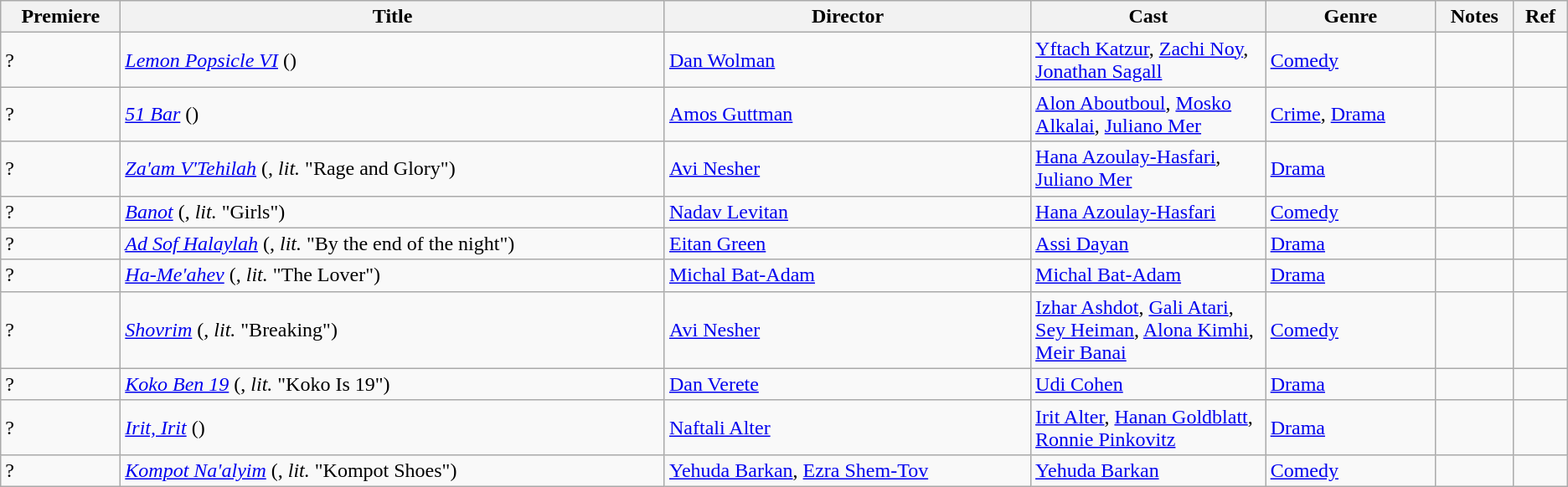<table class="wikitable">
<tr>
<th>Premiere</th>
<th>Title</th>
<th>Director</th>
<th width=15%>Cast</th>
<th>Genre</th>
<th>Notes</th>
<th>Ref</th>
</tr>
<tr>
<td>?</td>
<td><em><a href='#'>Lemon Popsicle VI</a></em> ()</td>
<td><a href='#'>Dan Wolman</a></td>
<td><a href='#'>Yftach Katzur</a>, <a href='#'>Zachi Noy</a>, <a href='#'>Jonathan Sagall</a></td>
<td><a href='#'>Comedy</a></td>
<td></td>
<td></td>
</tr>
<tr>
<td>?</td>
<td><em><a href='#'>51 Bar</a></em> ()</td>
<td><a href='#'>Amos Guttman</a></td>
<td><a href='#'>Alon Aboutboul</a>, <a href='#'>Mosko Alkalai</a>, <a href='#'>Juliano Mer</a></td>
<td><a href='#'>Crime</a>, <a href='#'>Drama</a></td>
<td></td>
<td></td>
</tr>
<tr>
<td>?</td>
<td><em><a href='#'>Za'am V'Tehilah</a></em> (, <em>lit.</em> "Rage and Glory")</td>
<td><a href='#'>Avi Nesher</a></td>
<td><a href='#'>Hana Azoulay-Hasfari</a>, <a href='#'>Juliano Mer</a></td>
<td><a href='#'>Drama</a></td>
<td></td>
<td></td>
</tr>
<tr>
<td>?</td>
<td><em><a href='#'>Banot</a></em> (, <em>lit.</em> "Girls")</td>
<td><a href='#'>Nadav Levitan</a></td>
<td><a href='#'>Hana Azoulay-Hasfari</a></td>
<td><a href='#'>Comedy</a></td>
<td></td>
<td></td>
</tr>
<tr>
<td>?</td>
<td><em><a href='#'>Ad Sof Halaylah</a></em> (, <em>lit.</em> "By the end of the night")</td>
<td><a href='#'>Eitan Green</a></td>
<td><a href='#'>Assi Dayan</a></td>
<td><a href='#'>Drama</a></td>
<td></td>
<td></td>
</tr>
<tr>
<td>?</td>
<td><em><a href='#'>Ha-Me'ahev</a></em> (, <em>lit.</em> "The Lover")</td>
<td><a href='#'>Michal Bat-Adam</a></td>
<td><a href='#'>Michal Bat-Adam</a></td>
<td><a href='#'>Drama</a></td>
<td></td>
<td></td>
</tr>
<tr>
<td>?</td>
<td><em><a href='#'>Shovrim</a></em> (, <em>lit.</em> "Breaking")</td>
<td><a href='#'>Avi Nesher</a></td>
<td><a href='#'>Izhar Ashdot</a>, <a href='#'>Gali Atari</a>, <a href='#'>Sey Heiman</a>, <a href='#'>Alona Kimhi</a>, <a href='#'>Meir Banai</a></td>
<td><a href='#'>Comedy</a></td>
<td></td>
<td></td>
</tr>
<tr>
<td>?</td>
<td><em><a href='#'>Koko Ben 19</a></em> (, <em>lit.</em> "Koko Is 19")</td>
<td><a href='#'>Dan Verete</a></td>
<td><a href='#'>Udi Cohen</a></td>
<td><a href='#'>Drama</a></td>
<td></td>
<td></td>
</tr>
<tr>
<td>?</td>
<td><em><a href='#'>Irit, Irit</a></em> ()</td>
<td><a href='#'>Naftali Alter</a></td>
<td><a href='#'>Irit Alter</a>, <a href='#'>Hanan Goldblatt</a>, <a href='#'>Ronnie Pinkovitz</a></td>
<td><a href='#'>Drama</a></td>
<td></td>
<td></td>
</tr>
<tr>
<td>?</td>
<td><em><a href='#'>Kompot Na'alyim</a></em> (, <em>lit.</em> "Kompot Shoes")</td>
<td><a href='#'>Yehuda Barkan</a>, <a href='#'>Ezra Shem-Tov</a></td>
<td><a href='#'>Yehuda Barkan</a></td>
<td><a href='#'>Comedy</a></td>
<td></td>
<td></td>
</tr>
</table>
